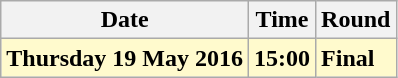<table class="wikitable">
<tr>
<th>Date</th>
<th>Time</th>
<th>Round</th>
</tr>
<tr>
<td style=background:lemonchiffon><strong>Thursday 19 May 2016</strong></td>
<td style=background:lemonchiffon><strong>15:00</strong></td>
<td style=background:lemonchiffon><strong>Final</strong></td>
</tr>
</table>
